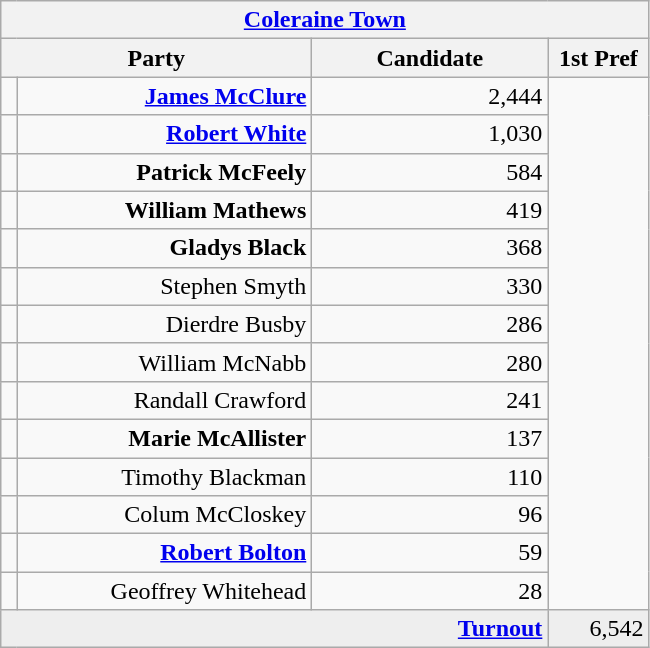<table class="wikitable">
<tr>
<th colspan="4" align="center"><a href='#'>Coleraine Town</a></th>
</tr>
<tr>
<th colspan="2" align="center" width=200>Party</th>
<th width=150>Candidate</th>
<th width=60>1st Pref</th>
</tr>
<tr>
<td></td>
<td align="right"><strong><a href='#'>James McClure</a></strong></td>
<td align="right">2,444</td>
</tr>
<tr>
<td></td>
<td align="right"><strong><a href='#'>Robert White</a></strong></td>
<td align="right">1,030</td>
</tr>
<tr>
<td></td>
<td align="right"><strong>Patrick McFeely</strong></td>
<td align="right">584</td>
</tr>
<tr>
<td></td>
<td align="right"><strong>William Mathews</strong></td>
<td align="right">419</td>
</tr>
<tr>
<td></td>
<td align="right"><strong>Gladys Black</strong></td>
<td align="right">368</td>
</tr>
<tr>
<td></td>
<td align="right">Stephen Smyth</td>
<td align="right">330</td>
</tr>
<tr>
<td></td>
<td align="right">Dierdre Busby</td>
<td align="right">286</td>
</tr>
<tr>
<td></td>
<td align="right">William McNabb</td>
<td align="right">280</td>
</tr>
<tr>
<td></td>
<td align="right">Randall Crawford</td>
<td align="right">241</td>
</tr>
<tr>
<td></td>
<td align="right"><strong>Marie McAllister</strong></td>
<td align="right">137</td>
</tr>
<tr>
<td></td>
<td align="right">Timothy Blackman</td>
<td align="right">110</td>
</tr>
<tr>
<td></td>
<td align="right">Colum McCloskey</td>
<td align="right">96</td>
</tr>
<tr>
<td></td>
<td align="right"><strong><a href='#'>Robert Bolton</a></strong></td>
<td align="right">59</td>
</tr>
<tr>
<td></td>
<td align="right">Geoffrey Whitehead</td>
<td align="right">28</td>
</tr>
<tr bgcolor="EEEEEE">
<td colspan=3 align="right"><strong><a href='#'>Turnout</a></strong></td>
<td align="right">6,542</td>
</tr>
</table>
